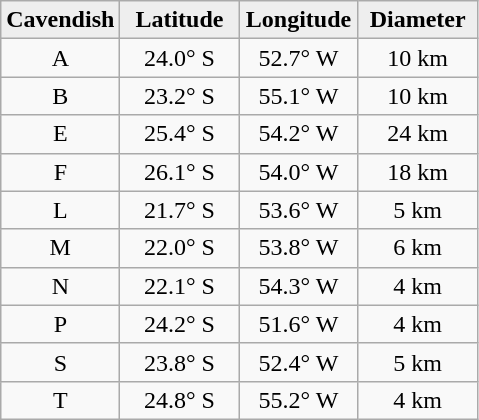<table class="wikitable">
<tr>
<th width="25%" style="background:#eeeeee;">Cavendish</th>
<th width="25%" style="background:#eeeeee;">Latitude</th>
<th width="25%" style="background:#eeeeee;">Longitude</th>
<th width="25%" style="background:#eeeeee;">Diameter</th>
</tr>
<tr>
<td align="center">A</td>
<td align="center">24.0° S</td>
<td align="center">52.7° W</td>
<td align="center">10 km</td>
</tr>
<tr>
<td align="center">B</td>
<td align="center">23.2° S</td>
<td align="center">55.1° W</td>
<td align="center">10 km</td>
</tr>
<tr>
<td align="center">E</td>
<td align="center">25.4° S</td>
<td align="center">54.2° W</td>
<td align="center">24 km</td>
</tr>
<tr>
<td align="center">F</td>
<td align="center">26.1° S</td>
<td align="center">54.0° W</td>
<td align="center">18 km</td>
</tr>
<tr>
<td align="center">L</td>
<td align="center">21.7° S</td>
<td align="center">53.6° W</td>
<td align="center">5 km</td>
</tr>
<tr>
<td align="center">M</td>
<td align="center">22.0° S</td>
<td align="center">53.8° W</td>
<td align="center">6 km</td>
</tr>
<tr>
<td align="center">N</td>
<td align="center">22.1° S</td>
<td align="center">54.3° W</td>
<td align="center">4 km</td>
</tr>
<tr>
<td align="center">P</td>
<td align="center">24.2° S</td>
<td align="center">51.6° W</td>
<td align="center">4 km</td>
</tr>
<tr>
<td align="center">S</td>
<td align="center">23.8° S</td>
<td align="center">52.4° W</td>
<td align="center">5 km</td>
</tr>
<tr>
<td align="center">T</td>
<td align="center">24.8° S</td>
<td align="center">55.2° W</td>
<td align="center">4 km</td>
</tr>
</table>
